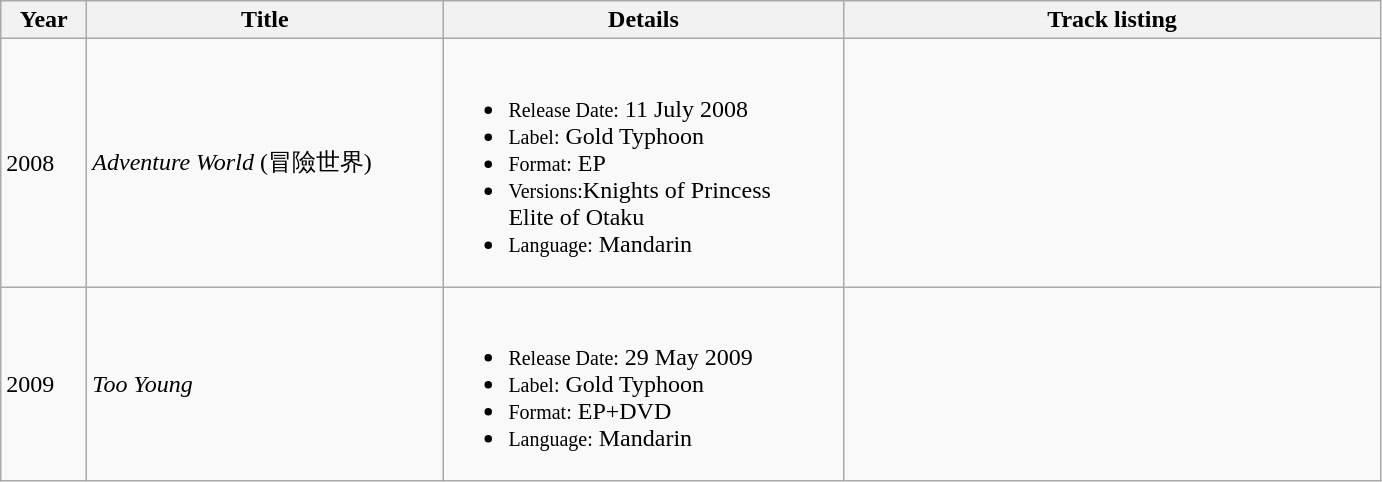<table class="wikitable">
<tr>
<th width="50px">Year</th>
<th width="230px">Title</th>
<th width="260px">Details</th>
<th width="350px">Track listing</th>
</tr>
<tr>
<td>2008</td>
<td><em>Adventure World</em> (冒險世界)</td>
<td><br><ul><li><small>Release Date:</small> 11 July 2008</li><li><small>Label:</small> Gold Typhoon</li><li><small>Format:</small> EP</li><li><small>Versions:</small>Knights of Princess<br>Elite of Otaku</li><li><small>Language:</small> Mandarin</li></ul></td>
<td style="font-size: 85%;"></td>
</tr>
<tr>
<td>2009</td>
<td><em>Too Young</em></td>
<td><br><ul><li><small>Release Date:</small> 29 May 2009</li><li><small>Label:</small> Gold Typhoon</li><li><small>Format:</small> EP+DVD</li><li><small>Language:</small> Mandarin</li></ul></td>
<td style="font-size: 85%;"></td>
</tr>
</table>
